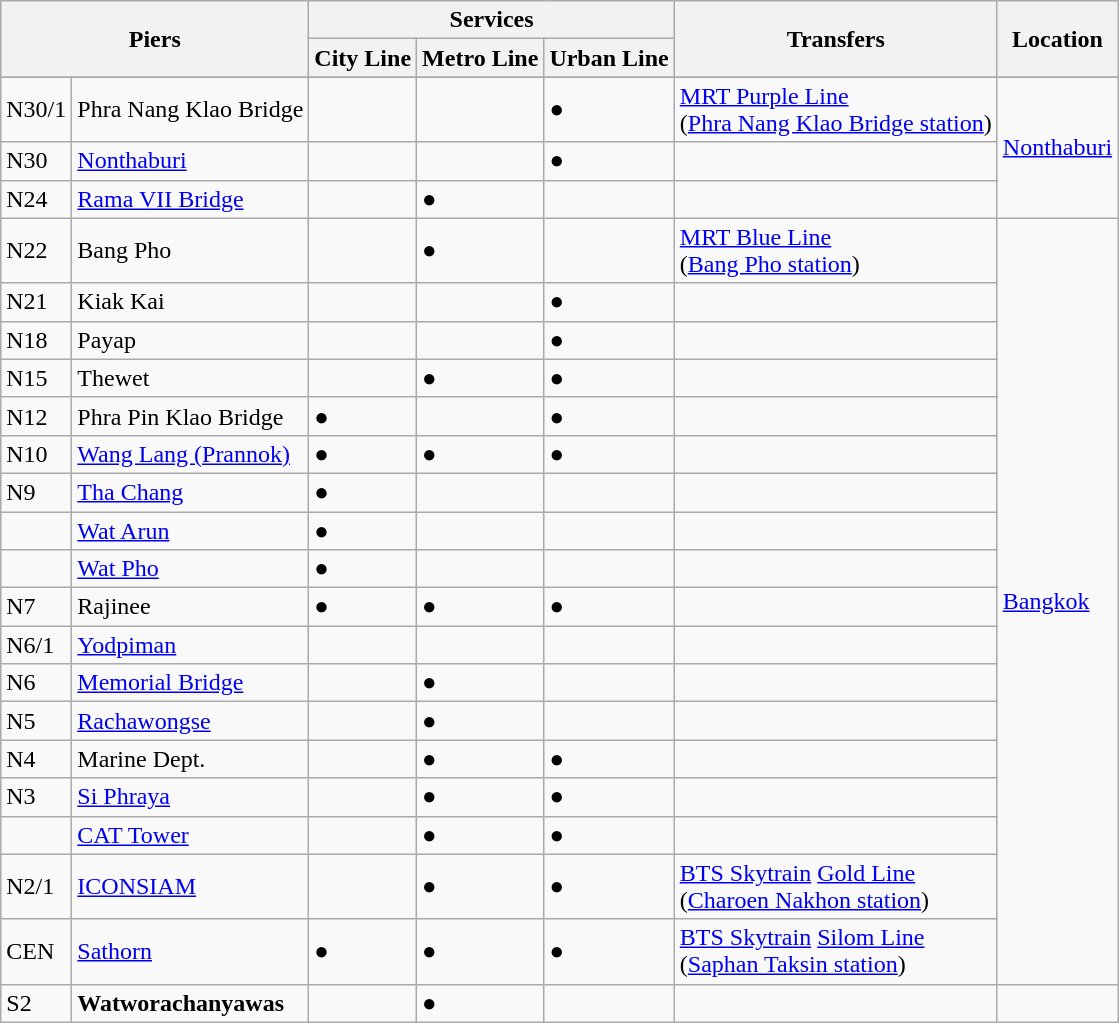<table class="wikitable">
<tr>
<th colspan="2" rowspan="2">Piers</th>
<th colspan="3">Services</th>
<th rowspan="2">Transfers</th>
<th rowspan="2">Location</th>
</tr>
<tr>
<th>City Line</th>
<th>Metro Line</th>
<th>Urban Line</th>
</tr>
<tr>
</tr>
<tr>
<td>N30/1</td>
<td>Phra Nang Klao Bridge</td>
<td></td>
<td></td>
<td>●</td>
<td> <a href='#'>MRT Purple Line</a><br>(<a href='#'>Phra Nang Klao Bridge station</a>)</td>
<td rowspan="3"><a href='#'>Nonthaburi</a></td>
</tr>
<tr>
<td>N30</td>
<td><a href='#'>Nonthaburi</a></td>
<td></td>
<td></td>
<td>●</td>
<td></td>
</tr>
<tr>
<td>N24</td>
<td><a href='#'>Rama VII Bridge</a></td>
<td></td>
<td>●</td>
<td></td>
<td></td>
</tr>
<tr>
<td>N22</td>
<td>Bang Pho</td>
<td></td>
<td>●</td>
<td></td>
<td> <a href='#'>MRT Blue Line</a><br>(<a href='#'>Bang Pho station</a>)</td>
<td rowspan="18"><a href='#'>Bangkok</a></td>
</tr>
<tr>
<td>N21</td>
<td>Kiak Kai</td>
<td></td>
<td></td>
<td>●</td>
<td></td>
</tr>
<tr>
<td>N18</td>
<td>Payap</td>
<td></td>
<td></td>
<td>●</td>
<td></td>
</tr>
<tr>
<td>N15</td>
<td>Thewet</td>
<td></td>
<td>●</td>
<td>●</td>
<td></td>
</tr>
<tr>
<td>N12</td>
<td>Phra Pin Klao Bridge</td>
<td>●</td>
<td></td>
<td>●</td>
<td></td>
</tr>
<tr>
<td>N10</td>
<td><a href='#'>Wang Lang (Prannok)</a></td>
<td>●</td>
<td>●</td>
<td>●</td>
<td></td>
</tr>
<tr>
<td>N9</td>
<td><a href='#'>Tha Chang</a></td>
<td>●</td>
<td></td>
<td></td>
<td></td>
</tr>
<tr>
<td></td>
<td><a href='#'>Wat Arun</a></td>
<td>●</td>
<td></td>
<td></td>
<td></td>
</tr>
<tr>
<td></td>
<td><a href='#'>Wat Pho</a></td>
<td>●</td>
<td></td>
<td></td>
<td></td>
</tr>
<tr>
<td>N7</td>
<td>Rajinee</td>
<td>●</td>
<td>●</td>
<td>●</td>
<td></td>
</tr>
<tr>
<td>N6/1</td>
<td><a href='#'>Yodpiman</a></td>
<td></td>
<td></td>
<td></td>
<td></td>
</tr>
<tr>
<td>N6</td>
<td><a href='#'>Memorial Bridge</a></td>
<td></td>
<td>●</td>
<td></td>
<td></td>
</tr>
<tr>
<td>N5</td>
<td><a href='#'>Rachawongse</a></td>
<td></td>
<td>●</td>
<td></td>
<td></td>
</tr>
<tr>
<td>N4</td>
<td>Marine Dept.</td>
<td></td>
<td>●</td>
<td>●</td>
<td></td>
</tr>
<tr>
<td>N3</td>
<td><a href='#'>Si Phraya</a></td>
<td></td>
<td>●</td>
<td>●</td>
<td></td>
</tr>
<tr>
<td></td>
<td><a href='#'>CAT Tower</a></td>
<td></td>
<td>●</td>
<td>●</td>
<td></td>
</tr>
<tr>
<td>N2/1</td>
<td><a href='#'>ICONSIAM</a></td>
<td></td>
<td>●</td>
<td>●</td>
<td> <a href='#'>BTS Skytrain</a> <a href='#'>Gold Line</a><br>(<a href='#'>Charoen Nakhon station</a>)</td>
</tr>
<tr>
<td>CEN</td>
<td><a href='#'>Sathorn</a></td>
<td>●</td>
<td>●</td>
<td>●</td>
<td> <a href='#'>BTS Skytrain</a> <a href='#'>Silom Line</a><br>(<a href='#'>Saphan Taksin station</a>)</td>
</tr>
<tr>
<td>S2</td>
<td><strong>Watworachanyawas</strong></td>
<td></td>
<td>●</td>
<td></td>
<td></td>
<td></td>
</tr>
</table>
